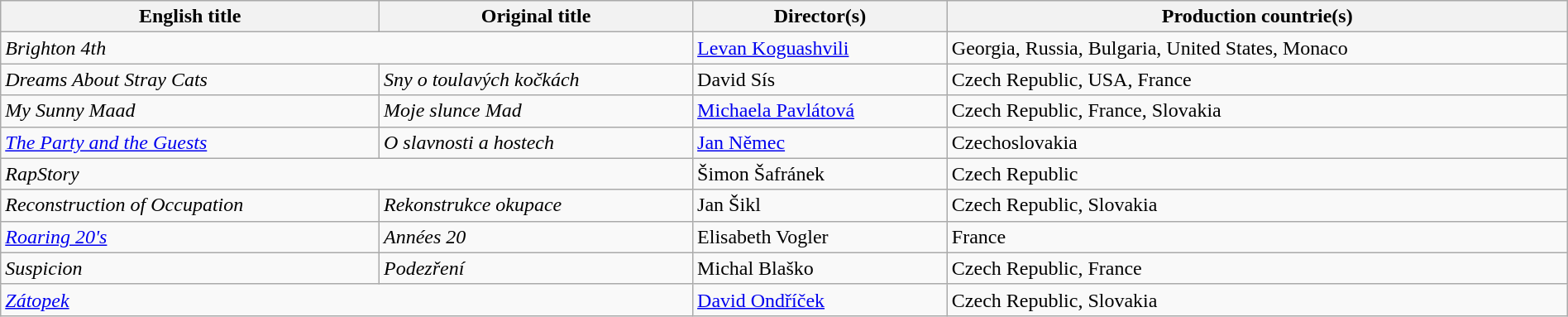<table class="sortable wikitable" style="width:100%; margin-bottom:4px" cellpadding="5">
<tr>
<th scope="col">English title</th>
<th scope="col">Original title</th>
<th scope="col">Director(s)</th>
<th scope="col">Production countrie(s)</th>
</tr>
<tr>
<td colspan="2"><em>Brighton 4th</em></td>
<td><a href='#'>Levan Koguashvili</a></td>
<td>Georgia, Russia, Bulgaria, United States, Monaco</td>
</tr>
<tr>
<td><em>Dreams About Stray Cats</em></td>
<td><em>Sny o toulavých kočkách</em></td>
<td>David Sís</td>
<td>Czech Republic, USA, France</td>
</tr>
<tr>
<td><em>My Sunny Maad</em></td>
<td><em>Moje slunce Mad</em></td>
<td><a href='#'>Michaela Pavlátová</a></td>
<td>Czech Republic, France, Slovakia</td>
</tr>
<tr>
<td><em><a href='#'>The Party and the Guests</a></em></td>
<td><em>O slavnosti a hostech</em></td>
<td><a href='#'>Jan Němec</a></td>
<td>Czechoslovakia</td>
</tr>
<tr>
<td colspan="2"><em>RapStory</em></td>
<td>Šimon Šafránek</td>
<td>Czech Republic</td>
</tr>
<tr>
<td><em>Reconstruction of Occupation</em></td>
<td><em>Rekonstrukce okupace</em></td>
<td>Jan Šikl</td>
<td>Czech Republic, Slovakia</td>
</tr>
<tr>
<td><em><a href='#'>Roaring 20's</a></em></td>
<td><em>Années 20</em></td>
<td>Elisabeth Vogler</td>
<td>France</td>
</tr>
<tr>
<td><em>Suspicion</em></td>
<td><em>Podezření</em></td>
<td>Michal Blaško</td>
<td>Czech Republic, France</td>
</tr>
<tr>
<td colspan="2"><em><a href='#'>Zátopek</a></em></td>
<td><a href='#'>David Ondříček</a></td>
<td>Czech Republic, Slovakia</td>
</tr>
</table>
